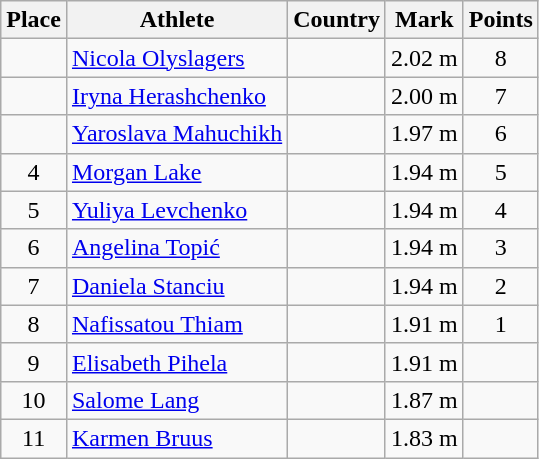<table class="wikitable">
<tr>
<th>Place</th>
<th>Athlete</th>
<th>Country</th>
<th>Mark</th>
<th>Points</th>
</tr>
<tr>
<td align=center></td>
<td><a href='#'>Nicola Olyslagers</a></td>
<td></td>
<td>2.02 m</td>
<td align=center>8</td>
</tr>
<tr>
<td align=center></td>
<td><a href='#'>Iryna Herashchenko</a></td>
<td></td>
<td>2.00 m</td>
<td align=center>7</td>
</tr>
<tr>
<td align=center></td>
<td><a href='#'>Yaroslava Mahuchikh</a></td>
<td></td>
<td>1.97 m</td>
<td align=center>6</td>
</tr>
<tr>
<td align=center>4</td>
<td><a href='#'>Morgan Lake</a></td>
<td></td>
<td>1.94 m</td>
<td align=center>5</td>
</tr>
<tr>
<td align=center>5</td>
<td><a href='#'>Yuliya Levchenko</a></td>
<td></td>
<td>1.94 m</td>
<td align=center>4</td>
</tr>
<tr>
<td align=center>6</td>
<td><a href='#'>Angelina Topić</a></td>
<td></td>
<td>1.94 m</td>
<td align=center>3</td>
</tr>
<tr>
<td align=center>7</td>
<td><a href='#'>Daniela Stanciu</a></td>
<td></td>
<td>1.94 m</td>
<td align=center>2</td>
</tr>
<tr>
<td align=center>8</td>
<td><a href='#'>Nafissatou Thiam</a></td>
<td></td>
<td>1.91 m</td>
<td align=center>1</td>
</tr>
<tr>
<td align=center>9</td>
<td><a href='#'>Elisabeth Pihela</a></td>
<td></td>
<td>1.91 m</td>
<td align=center></td>
</tr>
<tr>
<td align=center>10</td>
<td><a href='#'>Salome Lang</a></td>
<td></td>
<td>1.87 m</td>
<td align=center></td>
</tr>
<tr>
<td align=center>11</td>
<td><a href='#'>Karmen Bruus</a></td>
<td></td>
<td>1.83 m</td>
<td align=center></td>
</tr>
</table>
